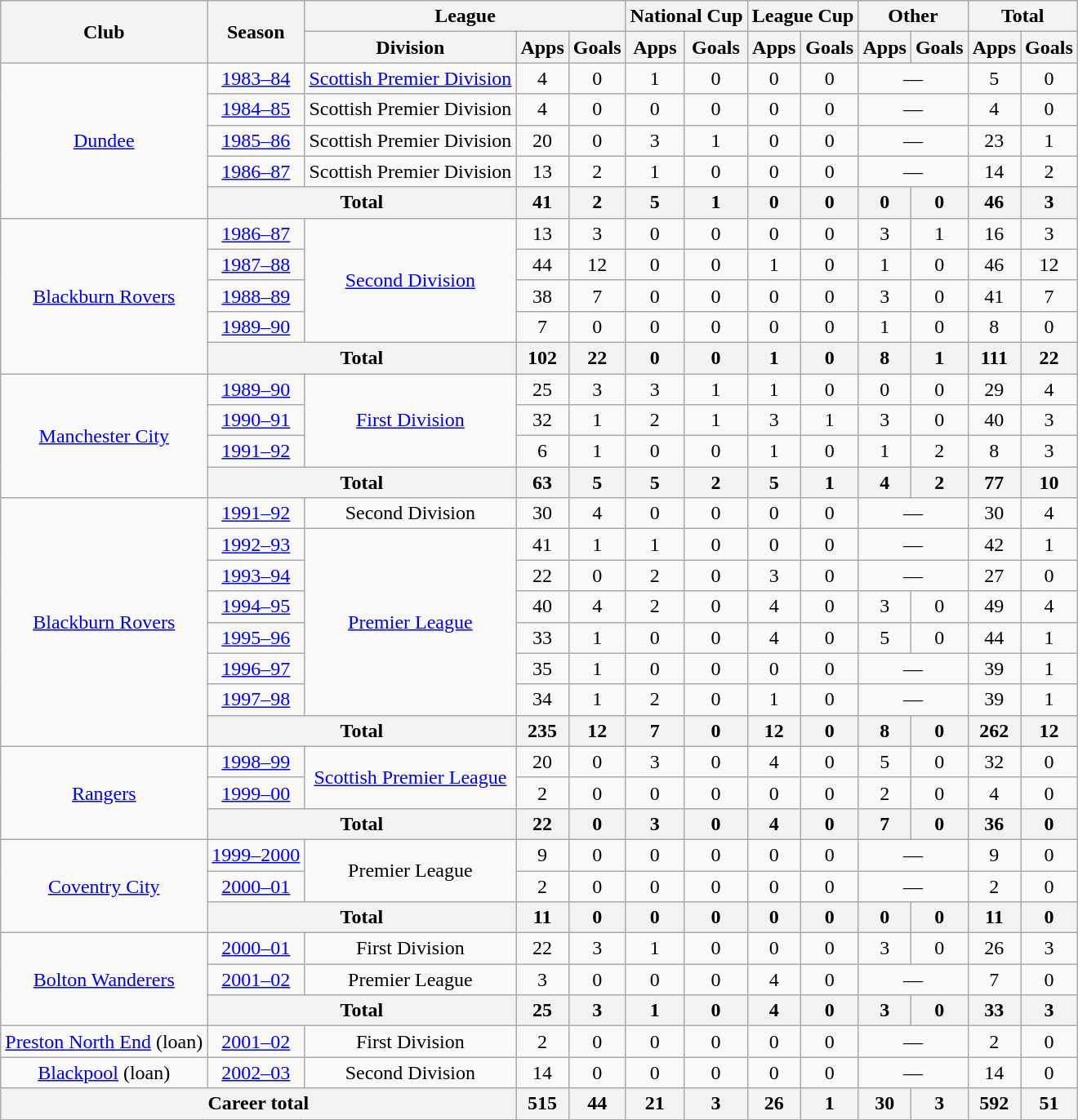<table class="wikitable" style="text-align:center">
<tr>
<th rowspan="2">Club</th>
<th rowspan="2">Season</th>
<th colspan="3">League</th>
<th colspan="2">National Cup</th>
<th colspan="2">League Cup</th>
<th colspan="2">Other</th>
<th colspan="2">Total</th>
</tr>
<tr>
<th>Division</th>
<th>Apps</th>
<th>Goals</th>
<th>Apps</th>
<th>Goals</th>
<th>Apps</th>
<th>Goals</th>
<th>Apps</th>
<th>Goals</th>
<th>Apps</th>
<th>Goals</th>
</tr>
<tr>
<td rowspan="5"><a href='#'>Dundee</a></td>
<td><a href='#'>1983–84</a></td>
<td><a href='#'>Scottish Premier Division</a></td>
<td>4</td>
<td>0</td>
<td>1</td>
<td>0</td>
<td>0</td>
<td>0</td>
<td colspan="2">—</td>
<td>5</td>
<td>0</td>
</tr>
<tr>
<td><a href='#'>1984–85</a></td>
<td>Scottish Premier Division</td>
<td>4</td>
<td>0</td>
<td>0</td>
<td>0</td>
<td>0</td>
<td>0</td>
<td colspan="2">—</td>
<td>4</td>
<td>0</td>
</tr>
<tr>
<td><a href='#'>1985–86</a></td>
<td>Scottish Premier Division</td>
<td>20</td>
<td>0</td>
<td>3</td>
<td>1</td>
<td>0</td>
<td>0</td>
<td colspan="2">—</td>
<td>23</td>
<td>1</td>
</tr>
<tr>
<td><a href='#'>1986–87</a></td>
<td>Scottish Premier Division</td>
<td>13</td>
<td>2</td>
<td>1</td>
<td>0</td>
<td>0</td>
<td>0</td>
<td colspan="2">—</td>
<td>14</td>
<td>2</td>
</tr>
<tr>
<th colspan="2">Total</th>
<th>41</th>
<th>2</th>
<th>5</th>
<th>1</th>
<th>0</th>
<th>0</th>
<th>0</th>
<th>0</th>
<th>46</th>
<th>3</th>
</tr>
<tr>
<td rowspan="5"><a href='#'>Blackburn Rovers</a></td>
<td><a href='#'>1986–87</a></td>
<td rowspan="4"><a href='#'>Second Division</a></td>
<td>13</td>
<td>3</td>
<td>0</td>
<td>0</td>
<td>0</td>
<td>0</td>
<td>3</td>
<td>1</td>
<td>16</td>
<td>3</td>
</tr>
<tr>
<td><a href='#'>1987–88</a></td>
<td>44</td>
<td>12</td>
<td>0</td>
<td>0</td>
<td>1</td>
<td>0</td>
<td>1</td>
<td>0</td>
<td>46</td>
<td>12</td>
</tr>
<tr>
<td><a href='#'>1988–89</a></td>
<td>38</td>
<td>7</td>
<td>0</td>
<td>0</td>
<td>0</td>
<td>0</td>
<td>3</td>
<td>0</td>
<td>41</td>
<td>7</td>
</tr>
<tr>
<td><a href='#'>1989–90</a></td>
<td>7</td>
<td>0</td>
<td>0</td>
<td>0</td>
<td>0</td>
<td>0</td>
<td>1</td>
<td>0</td>
<td>8</td>
<td>0</td>
</tr>
<tr>
<th colspan="2">Total</th>
<th>102</th>
<th>22</th>
<th>0</th>
<th>0</th>
<th>1</th>
<th>0</th>
<th>8</th>
<th>1</th>
<th>111</th>
<th>22</th>
</tr>
<tr>
<td rowspan="4"><a href='#'>Manchester City</a></td>
<td><a href='#'>1989–90</a></td>
<td rowspan="3"><a href='#'>First Division</a></td>
<td>25</td>
<td>3</td>
<td>3</td>
<td>1</td>
<td>1</td>
<td>0</td>
<td>0</td>
<td>0</td>
<td>29</td>
<td>4</td>
</tr>
<tr>
<td><a href='#'>1990–91</a></td>
<td>32</td>
<td>1</td>
<td>2</td>
<td>1</td>
<td>3</td>
<td>1</td>
<td>3</td>
<td>0</td>
<td>40</td>
<td>3</td>
</tr>
<tr>
<td><a href='#'>1991–92</a></td>
<td>6</td>
<td>1</td>
<td>0</td>
<td>0</td>
<td>1</td>
<td>0</td>
<td>1</td>
<td>2</td>
<td>8</td>
<td>3</td>
</tr>
<tr>
<th colspan="2">Total</th>
<th>63</th>
<th>5</th>
<th>5</th>
<th>2</th>
<th>5</th>
<th>1</th>
<th>4</th>
<th>2</th>
<th>77</th>
<th>10</th>
</tr>
<tr>
<td rowspan="8"><a href='#'>Blackburn Rovers</a></td>
<td><a href='#'>1991–92</a></td>
<td>Second Division</td>
<td>30</td>
<td>4</td>
<td>0</td>
<td>0</td>
<td>0</td>
<td>0</td>
<td colspan="2">—</td>
<td>30</td>
<td>4</td>
</tr>
<tr>
<td><a href='#'>1992–93</a></td>
<td rowspan="6"><a href='#'>Premier League</a></td>
<td>41</td>
<td>1</td>
<td>1</td>
<td>0</td>
<td>0</td>
<td>0</td>
<td colspan="2">—</td>
<td>42</td>
<td>1</td>
</tr>
<tr>
<td><a href='#'>1993–94</a></td>
<td>22</td>
<td>0</td>
<td>2</td>
<td>0</td>
<td>3</td>
<td>0</td>
<td colspan="2">—</td>
<td>27</td>
<td>0</td>
</tr>
<tr>
<td><a href='#'>1994–95</a></td>
<td>40</td>
<td>4</td>
<td>2</td>
<td>0</td>
<td>4</td>
<td>0</td>
<td>3</td>
<td>0</td>
<td>49</td>
<td>4</td>
</tr>
<tr>
<td><a href='#'>1995–96</a></td>
<td>33</td>
<td>1</td>
<td>0</td>
<td>0</td>
<td>4</td>
<td>0</td>
<td>5</td>
<td>0</td>
<td>44</td>
<td>1</td>
</tr>
<tr>
<td><a href='#'>1996–97</a></td>
<td>35</td>
<td>1</td>
<td>0</td>
<td>0</td>
<td>0</td>
<td>0</td>
<td colspan="2">—</td>
<td>39</td>
<td>1</td>
</tr>
<tr>
<td><a href='#'>1997–98</a></td>
<td>34</td>
<td>1</td>
<td>2</td>
<td>0</td>
<td>1</td>
<td>0</td>
<td colspan="2">—</td>
<td>39</td>
<td>1</td>
</tr>
<tr>
<th colspan="2">Total</th>
<th>235</th>
<th>12</th>
<th>7</th>
<th>0</th>
<th>12</th>
<th>0</th>
<th>8</th>
<th>0</th>
<th>262</th>
<th>12</th>
</tr>
<tr>
<td rowspan="3"><a href='#'>Rangers</a></td>
<td><a href='#'>1998–99</a></td>
<td rowspan="2"><a href='#'>Scottish Premier League</a></td>
<td>20</td>
<td>0</td>
<td>3</td>
<td>0</td>
<td>4</td>
<td>0</td>
<td>5</td>
<td>0</td>
<td>32</td>
<td>0</td>
</tr>
<tr>
<td><a href='#'>1999–00</a></td>
<td>2</td>
<td>0</td>
<td>0</td>
<td>0</td>
<td>0</td>
<td>0</td>
<td>2</td>
<td>0</td>
<td>4</td>
<td>0</td>
</tr>
<tr>
<th colspan="2">Total</th>
<th>22</th>
<th>0</th>
<th>3</th>
<th>0</th>
<th>4</th>
<th>0</th>
<th>7</th>
<th>0</th>
<th>36</th>
<th>0</th>
</tr>
<tr>
<td rowspan="3"><a href='#'>Coventry City</a></td>
<td><a href='#'>1999–2000</a></td>
<td rowspan="2">Premier League</td>
<td>9</td>
<td>0</td>
<td>0</td>
<td>0</td>
<td>0</td>
<td>0</td>
<td colspan="2">—</td>
<td>9</td>
<td>0</td>
</tr>
<tr>
<td><a href='#'>2000–01</a></td>
<td>2</td>
<td>0</td>
<td>0</td>
<td>0</td>
<td>0</td>
<td>0</td>
<td colspan="2">—</td>
<td>2</td>
<td>0</td>
</tr>
<tr>
<th colspan="2">Total</th>
<th>11</th>
<th>0</th>
<th>0</th>
<th>0</th>
<th>0</th>
<th>0</th>
<th>0</th>
<th>0</th>
<th>11</th>
<th>0</th>
</tr>
<tr>
<td rowspan="3"><a href='#'>Bolton Wanderers</a></td>
<td><a href='#'>2000–01</a></td>
<td>First Division</td>
<td>22</td>
<td>3</td>
<td>1</td>
<td>0</td>
<td>0</td>
<td>0</td>
<td>3</td>
<td>0</td>
<td>26</td>
<td>3</td>
</tr>
<tr>
<td><a href='#'>2001–02</a></td>
<td>Premier League</td>
<td>3</td>
<td>0</td>
<td>0</td>
<td>0</td>
<td>4</td>
<td>0</td>
<td colspan="2">—</td>
<td>7</td>
<td>0</td>
</tr>
<tr>
<th colspan="2">Total</th>
<th>25</th>
<th>3</th>
<th>1</th>
<th>0</th>
<th>4</th>
<th>0</th>
<th>3</th>
<th>0</th>
<th>33</th>
<th>3</th>
</tr>
<tr>
<td><a href='#'>Preston North End</a> (loan)</td>
<td><a href='#'>2001–02</a></td>
<td>First Division</td>
<td>2</td>
<td>0</td>
<td>0</td>
<td>0</td>
<td>0</td>
<td>0</td>
<td colspan="2">—</td>
<td>2</td>
<td>0</td>
</tr>
<tr>
<td><a href='#'>Blackpool</a> (loan)</td>
<td><a href='#'>2002–03</a></td>
<td>Second Division</td>
<td>14</td>
<td>0</td>
<td>0</td>
<td>0</td>
<td>0</td>
<td>0</td>
<td colspan="2">—</td>
<td>14</td>
<td>0</td>
</tr>
<tr>
<th colspan="3">Career total</th>
<th>515</th>
<th>44</th>
<th>21</th>
<th>3</th>
<th>26</th>
<th>1</th>
<th>30</th>
<th>3</th>
<th>592</th>
<th>51</th>
</tr>
</table>
